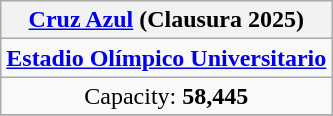<table class="wikitable" style="text-align:center">
<tr>
<th><a href='#'>Cruz Azul</a> (Clausura 2025)</th>
</tr>
<tr>
<td><strong><a href='#'>Estadio Olímpico Universitario</a></strong></td>
</tr>
<tr>
<td>Capacity: <strong>58,445</strong></td>
</tr>
<tr>
</tr>
</table>
